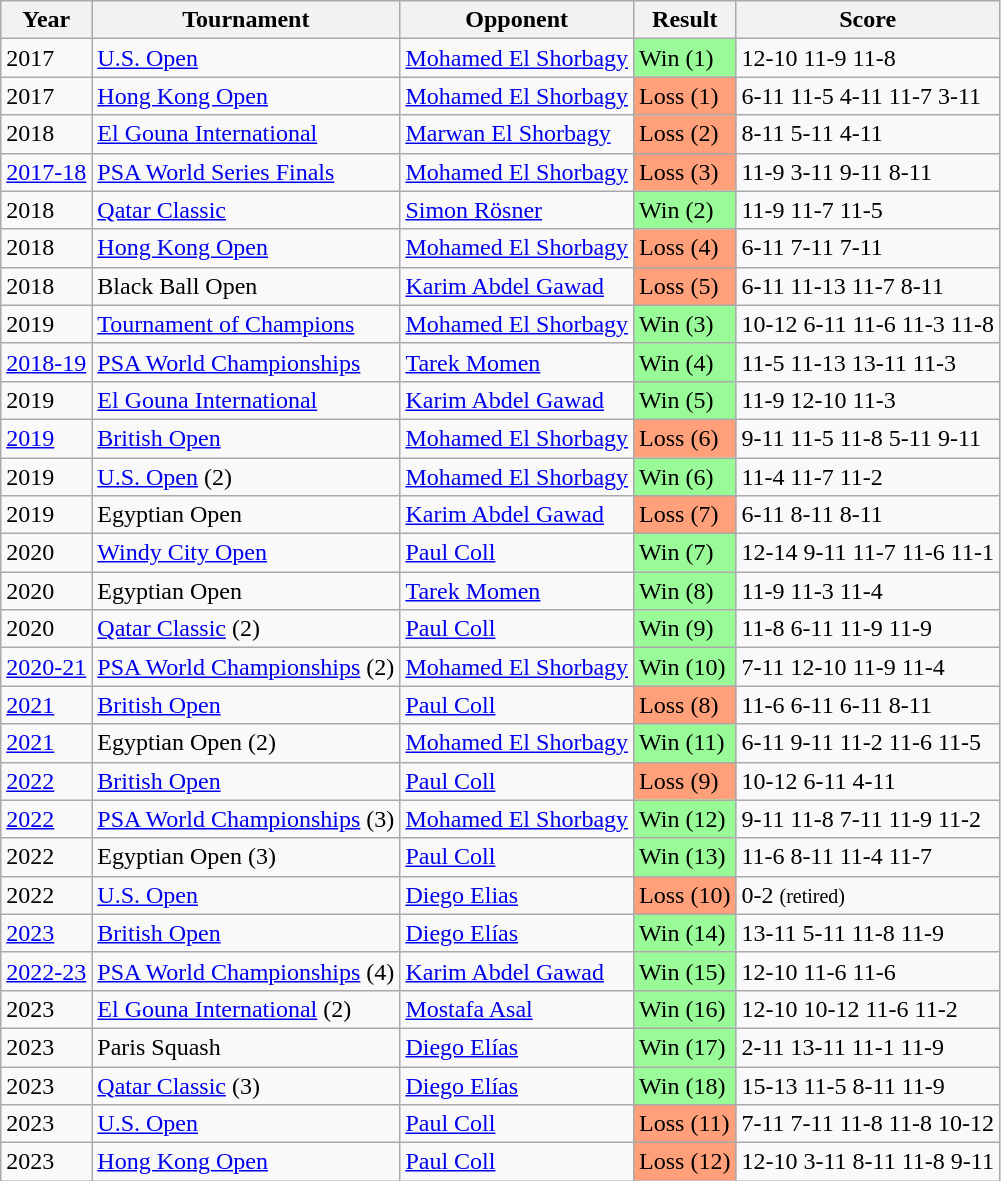<table class="wikitable">
<tr>
<th>Year</th>
<th>Tournament</th>
<th>Opponent</th>
<th>Result</th>
<th>Score</th>
</tr>
<tr>
<td>2017</td>
<td><a href='#'>U.S. Open</a></td>
<td><a href='#'>Mohamed El Shorbagy</a></td>
<td bgcolor="99FB98">Win (1)</td>
<td>12-10 11-9 11-8</td>
</tr>
<tr>
<td>2017</td>
<td><a href='#'>Hong Kong Open</a></td>
<td><a href='#'>Mohamed El Shorbagy</a></td>
<td bgcolor="ffa07a">Loss (1)</td>
<td>6-11 11-5 4-11 11-7 3-11</td>
</tr>
<tr>
<td>2018</td>
<td><a href='#'>El Gouna International</a></td>
<td><a href='#'>Marwan El Shorbagy</a></td>
<td bgcolor="ffa07a">Loss (2)</td>
<td>8-11 5-11 4-11</td>
</tr>
<tr>
<td><a href='#'>2017-18</a></td>
<td><a href='#'>PSA World Series Finals</a></td>
<td><a href='#'>Mohamed El Shorbagy</a></td>
<td bgcolor="ffa07a">Loss (3)</td>
<td>11-9 3-11 9-11 8-11</td>
</tr>
<tr>
<td>2018</td>
<td><a href='#'>Qatar Classic</a></td>
<td><a href='#'>Simon Rösner</a></td>
<td bgcolor="99FB98">Win (2)</td>
<td>11-9 11-7 11-5</td>
</tr>
<tr>
<td>2018</td>
<td><a href='#'>Hong Kong Open</a></td>
<td><a href='#'>Mohamed El Shorbagy</a></td>
<td bgcolor="ffa07a">Loss (4)</td>
<td>6-11 7-11 7-11</td>
</tr>
<tr>
<td>2018</td>
<td>Black Ball Open</td>
<td><a href='#'>Karim Abdel Gawad</a></td>
<td bgcolor="ffa07a">Loss (5)</td>
<td>6-11 11-13 11-7 8-11</td>
</tr>
<tr>
<td>2019</td>
<td><a href='#'>Tournament of Champions</a></td>
<td><a href='#'>Mohamed El Shorbagy</a></td>
<td bgcolor="99FB98">Win (3)</td>
<td>10-12 6-11 11-6 11-3 11-8</td>
</tr>
<tr>
<td><a href='#'>2018-19</a></td>
<td><a href='#'>PSA World Championships</a></td>
<td><a href='#'>Tarek Momen</a></td>
<td bgcolor="99FB98">Win (4)</td>
<td>11-5 11-13 13-11 11-3</td>
</tr>
<tr>
<td>2019</td>
<td><a href='#'>El Gouna International</a></td>
<td><a href='#'>Karim Abdel Gawad</a></td>
<td bgcolor="99FB98">Win (5)</td>
<td>11-9 12-10 11-3</td>
</tr>
<tr>
<td><a href='#'>2019</a></td>
<td><a href='#'>British Open</a></td>
<td><a href='#'>Mohamed El Shorbagy</a></td>
<td bgcolor="ffa07a">Loss (6)</td>
<td>9-11 11-5 11-8 5-11 9-11</td>
</tr>
<tr>
<td>2019</td>
<td><a href='#'>U.S. Open</a> (2)</td>
<td><a href='#'>Mohamed El Shorbagy</a></td>
<td bgcolor="99FB98">Win (6)</td>
<td>11-4 11-7 11-2</td>
</tr>
<tr>
<td>2019</td>
<td>Egyptian Open</td>
<td><a href='#'>Karim Abdel Gawad</a></td>
<td bgcolor="ffa07a">Loss (7)</td>
<td>6-11 8-11 8-11</td>
</tr>
<tr>
<td>2020</td>
<td><a href='#'>Windy City Open</a></td>
<td><a href='#'>Paul Coll</a></td>
<td bgcolor="99FB98">Win (7)</td>
<td>12-14 9-11 11-7 11-6 11-1</td>
</tr>
<tr>
<td>2020</td>
<td>Egyptian Open</td>
<td><a href='#'>Tarek Momen</a></td>
<td bgcolor="99FB98">Win (8)</td>
<td>11-9 11-3 11-4</td>
</tr>
<tr>
<td>2020</td>
<td><a href='#'>Qatar Classic</a> (2)</td>
<td><a href='#'>Paul Coll</a></td>
<td bgcolor="99FB98">Win (9)</td>
<td>11-8 6-11 11-9 11-9</td>
</tr>
<tr>
<td><a href='#'>2020-21</a></td>
<td><a href='#'>PSA World Championships</a> (2)</td>
<td><a href='#'>Mohamed El Shorbagy</a></td>
<td bgcolor="99FB98">Win (10)</td>
<td>7-11 12-10 11-9 11-4</td>
</tr>
<tr>
<td><a href='#'>2021</a></td>
<td><a href='#'>British Open</a></td>
<td><a href='#'>Paul Coll</a></td>
<td bgcolor="ffa07a">Loss (8)</td>
<td>11-6 6-11 6-11 8-11</td>
</tr>
<tr>
<td><a href='#'>2021</a></td>
<td>Egyptian Open (2)</td>
<td><a href='#'>Mohamed El Shorbagy</a></td>
<td bgcolor="99FB98">Win (11)</td>
<td>6-11 9-11 11-2 11-6 11-5</td>
</tr>
<tr>
<td><a href='#'>2022</a></td>
<td><a href='#'>British Open</a></td>
<td><a href='#'>Paul Coll</a></td>
<td bgcolor="ffa07a">Loss (9)</td>
<td>10-12 6-11 4-11</td>
</tr>
<tr>
<td><a href='#'>2022</a></td>
<td><a href='#'>PSA World Championships</a> (3)</td>
<td><a href='#'>Mohamed El Shorbagy</a></td>
<td bgcolor="99FB98">Win (12)</td>
<td>9-11 11-8 7-11 11-9 11-2</td>
</tr>
<tr>
<td>2022</td>
<td>Egyptian Open (3)</td>
<td><a href='#'>Paul Coll</a></td>
<td bgcolor="99FB98">Win (13)</td>
<td>11-6 8-11 11-4 11-7</td>
</tr>
<tr>
<td>2022</td>
<td><a href='#'>U.S. Open</a></td>
<td><a href='#'>Diego Elias</a></td>
<td bgcolor="ffa07a">Loss (10)</td>
<td>0-2 <small>(retired)</small></td>
</tr>
<tr>
<td><a href='#'>2023</a></td>
<td><a href='#'>British Open</a></td>
<td><a href='#'>Diego Elías</a></td>
<td bgcolor="99FB98">Win (14)</td>
<td>13-11 5-11 11-8 11-9</td>
</tr>
<tr>
<td><a href='#'>2022-23</a></td>
<td><a href='#'>PSA World Championships</a> (4)</td>
<td><a href='#'>Karim Abdel Gawad</a></td>
<td bgcolor="99FB98">Win (15)</td>
<td>12-10 11-6 11-6</td>
</tr>
<tr>
<td>2023</td>
<td><a href='#'>El Gouna International</a> (2)</td>
<td><a href='#'>Mostafa Asal</a></td>
<td bgcolor="99FB98">Win (16)</td>
<td>12-10 10-12 11-6 11-2</td>
</tr>
<tr>
<td>2023</td>
<td>Paris Squash</td>
<td><a href='#'>Diego Elías</a></td>
<td bgcolor="99FB98">Win (17)</td>
<td>2-11 13-11 11-1 11-9</td>
</tr>
<tr>
<td>2023</td>
<td><a href='#'>Qatar Classic</a> (3)</td>
<td><a href='#'>Diego Elías</a></td>
<td bgcolor="99FB98">Win (18)</td>
<td>15-13 11-5 8-11 11-9</td>
</tr>
<tr>
<td>2023</td>
<td><a href='#'>U.S. Open</a></td>
<td><a href='#'>Paul Coll</a></td>
<td bgcolor="ffa07a">Loss (11)</td>
<td>7-11 7-11 11-8 11-8 10-12</td>
</tr>
<tr>
<td>2023</td>
<td><a href='#'>Hong Kong Open</a></td>
<td><a href='#'>Paul Coll</a></td>
<td bgcolor="ffa07a">Loss (12)</td>
<td>12-10 3-11 8-11 11-8 9-11</td>
</tr>
</table>
